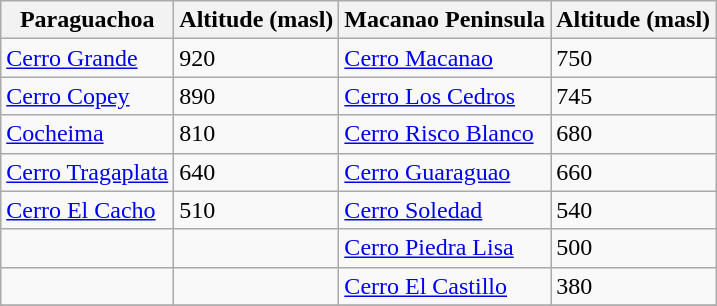<table class ="wikitable">
<tr>
<th>Paraguachoa</th>
<th>Altitude (masl)</th>
<th>Macanao Peninsula</th>
<th>Altitude (masl)</th>
</tr>
<tr>
<td><a href='#'>Cerro Grande</a></td>
<td>920</td>
<td><a href='#'>Cerro Macanao</a></td>
<td>750</td>
</tr>
<tr>
<td><a href='#'>Cerro Copey</a></td>
<td>890</td>
<td><a href='#'>Cerro Los Cedros</a></td>
<td>745</td>
</tr>
<tr>
<td><a href='#'>Cocheima</a></td>
<td>810</td>
<td><a href='#'>Cerro Risco Blanco</a></td>
<td>680</td>
</tr>
<tr>
<td><a href='#'>Cerro Tragaplata</a></td>
<td>640</td>
<td><a href='#'>Cerro Guaraguao</a></td>
<td>660</td>
</tr>
<tr>
<td><a href='#'>Cerro El Cacho</a></td>
<td>510</td>
<td><a href='#'>Cerro Soledad</a></td>
<td>540</td>
</tr>
<tr>
<td></td>
<td></td>
<td><a href='#'>Cerro Piedra Lisa</a></td>
<td>500</td>
</tr>
<tr>
<td></td>
<td></td>
<td><a href='#'>Cerro El Castillo</a></td>
<td>380</td>
</tr>
<tr>
</tr>
</table>
